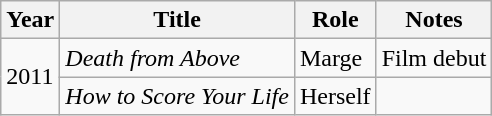<table class="wikitable sortable">
<tr>
<th>Year</th>
<th>Title</th>
<th>Role</th>
<th class="unsortable">Notes</th>
</tr>
<tr>
<td rowspan="2">2011</td>
<td><em>Death from Above</em></td>
<td>Marge</td>
<td>Film debut</td>
</tr>
<tr>
<td><em>How to Score Your Life</em></td>
<td>Herself</td>
<td></td>
</tr>
</table>
